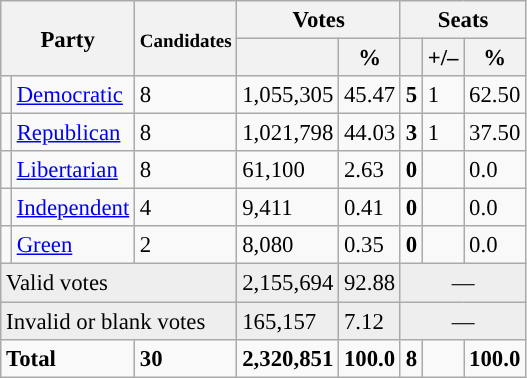<table class="wikitable" style="font-size: 95%;">
<tr>
<th colspan="2" rowspan="2">Party</th>
<th rowspan="2"><small>Candi</small><small>dates</small></th>
<th colspan="2">Votes</th>
<th colspan="3">Seats</th>
</tr>
<tr>
<th></th>
<th>%</th>
<th></th>
<th>+/–</th>
<th>%</th>
</tr>
<tr>
<td style="color:inherit;background:"></td>
<td align="left"><a href='#'>Democratic</a></td>
<td>8</td>
<td>1,055,305</td>
<td>45.47</td>
<td><strong>5</strong></td>
<td> 1</td>
<td>62.50</td>
</tr>
<tr>
<td style="color:inherit;background:"></td>
<td align="left"><a href='#'>Republican</a></td>
<td>8</td>
<td>1,021,798</td>
<td>44.03</td>
<td><strong>3</strong></td>
<td> 1</td>
<td>37.50</td>
</tr>
<tr>
<td style="color:inherit;background:"></td>
<td align="left"><a href='#'>Libertarian</a></td>
<td>8</td>
<td>61,100</td>
<td>2.63</td>
<td><strong>0</strong></td>
<td></td>
<td>0.0</td>
</tr>
<tr>
<td style="color:inherit;background:"></td>
<td align="left"><a href='#'>Independent</a></td>
<td>4</td>
<td>9,411</td>
<td>0.41</td>
<td><strong>0</strong></td>
<td></td>
<td>0.0</td>
</tr>
<tr>
<td style="color:inherit;background:"></td>
<td align="left"><a href='#'>Green</a></td>
<td>2</td>
<td>8,080</td>
<td>0.35</td>
<td><strong>0</strong></td>
<td></td>
<td>0.0</td>
</tr>
<tr style="background:#eee;">
<td colspan="3">Valid votes</td>
<td>2,155,694</td>
<td>92.88</td>
<td colspan="3" align="center">—</td>
</tr>
<tr style="background:#eee;">
<td colspan="3">Invalid or blank votes</td>
<td>165,157</td>
<td>7.12</td>
<td colspan="3" align="center">—</td>
</tr>
<tr style="font-weight:bold">
<td colspan="2" align="left">Total</td>
<td>30</td>
<td>2,320,851</td>
<td>100.0</td>
<td>8</td>
<td></td>
<td>100.0</td>
</tr>
</table>
